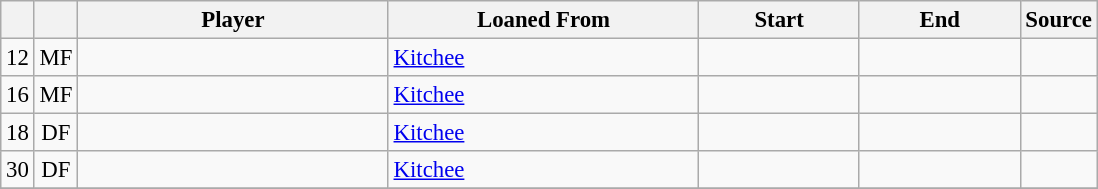<table class="wikitable plainrowheaders sortable" style="font-size:95%">
<tr>
<th></th>
<th></th>
<th scope="col" style="width:200px;"><strong>Player</strong></th>
<th scope="col" style="width:200px;"><strong>Loaned From</strong></th>
<th scope="col" style="width:100px;"><strong>Start</strong></th>
<th scope="col" style="width:100px;"><strong>End</strong></th>
<th><strong>Source</strong></th>
</tr>
<tr>
<td align=center>12</td>
<td align=center>MF</td>
<td></td>
<td> <a href='#'>Kitchee</a></td>
<td></td>
<td></td>
<td></td>
</tr>
<tr>
<td align=center>16</td>
<td align=center>MF</td>
<td></td>
<td> <a href='#'>Kitchee</a></td>
<td></td>
<td></td>
<td></td>
</tr>
<tr>
<td align=center>18</td>
<td align=center>DF</td>
<td></td>
<td> <a href='#'>Kitchee</a></td>
<td></td>
<td></td>
<td></td>
</tr>
<tr>
<td align=center>30</td>
<td align=center>DF</td>
<td></td>
<td> <a href='#'>Kitchee</a></td>
<td></td>
<td></td>
<td></td>
</tr>
<tr>
</tr>
</table>
